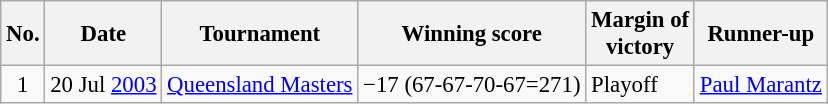<table class="wikitable" style="font-size:95%;">
<tr>
<th>No.</th>
<th>Date</th>
<th>Tournament</th>
<th>Winning score</th>
<th>Margin of<br>victory</th>
<th>Runner-up</th>
</tr>
<tr>
<td align=center>1</td>
<td align=right>20 Jul <a href='#'>2003</a></td>
<td><a href='#'>Queensland Masters</a></td>
<td>−17 (67-67-70-67=271)</td>
<td>Playoff</td>
<td> <a href='#'>Paul Marantz</a></td>
</tr>
</table>
